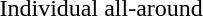<table>
<tr>
<td>Individual all-around<br></td>
<td></td>
<td></td>
<td></td>
</tr>
</table>
